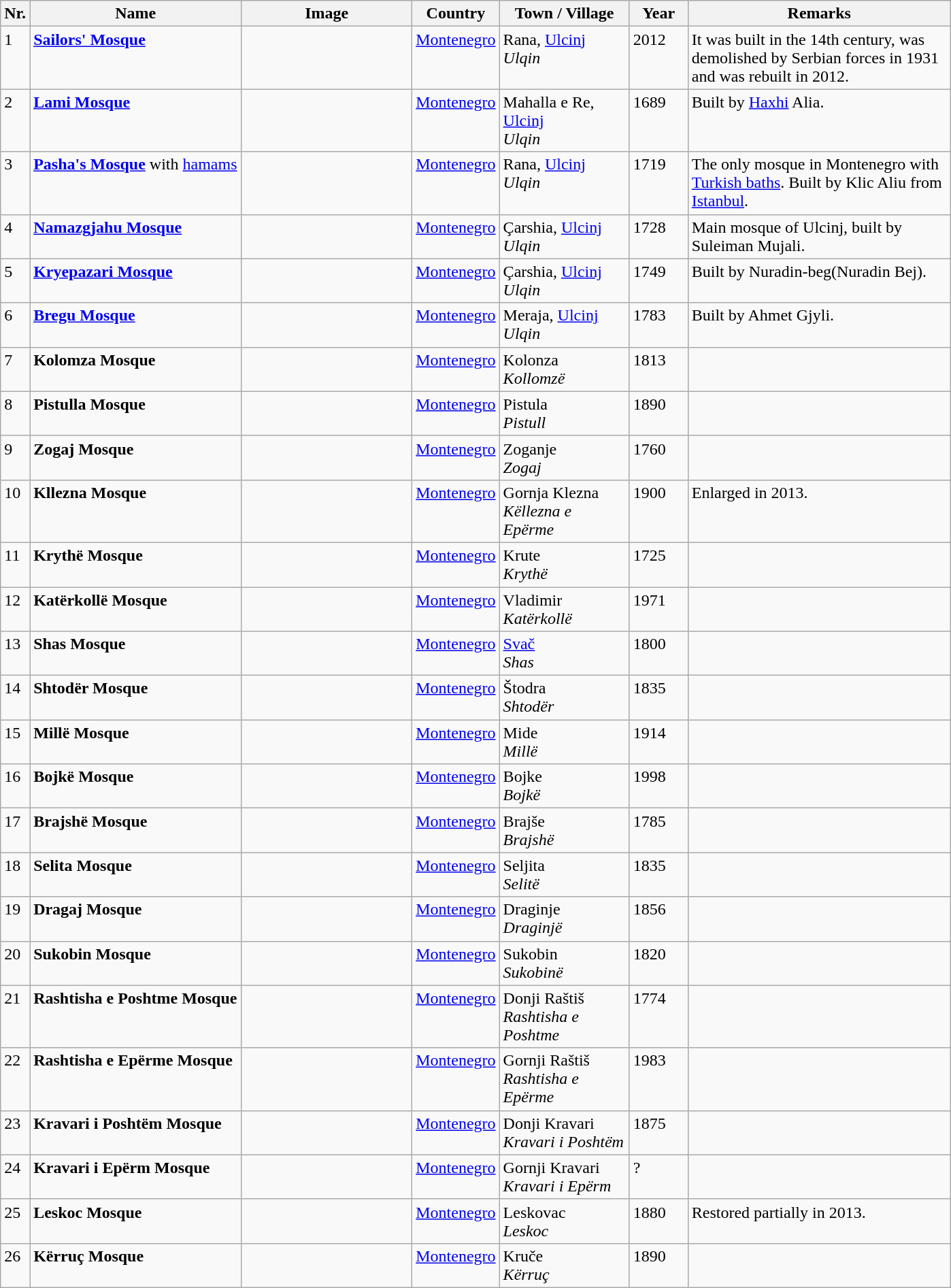<table class="wikitable sortable">
<tr>
<th align=left width=20px>Nr.</th>
<th align=left width=200px>Name</th>
<th align=center width=160px class=unsortable>Image</th>
<th align=left width=075px class=unsortable>Country</th>
<th align=left width=120px>Town / Village</th>
<th align=left width=050px>Year</th>
<th align=left width=250px class=unsortable>Remarks</th>
</tr>
<tr valign=top>
<td>1</td>
<td><strong><a href='#'>Sailors' Mosque</a></strong> </td>
<td></td>
<td><a href='#'>Montenegro</a></td>
<td>Rana, <a href='#'>Ulcinj</a> <br> <em>Ulqin</em></td>
<td>2012</td>
<td>It was built in the 14th century, was demolished by Serbian forces in 1931 and was rebuilt in 2012.</td>
</tr>
<tr valign=top>
<td>2</td>
<td><strong><a href='#'>Lami Mosque</a></strong> </td>
<td></td>
<td><a href='#'>Montenegro</a></td>
<td>Mahalla e Re, <a href='#'>Ulcinj</a> <br> <em>Ulqin</em></td>
<td>1689</td>
<td>Built by <a href='#'>Haxhi</a> Alia.</td>
</tr>
<tr valign=top>
<td>3</td>
<td><strong><a href='#'>Pasha's Mosque</a></strong> with <a href='#'>hamams</a></td>
<td></td>
<td><a href='#'>Montenegro</a></td>
<td>Rana, <a href='#'>Ulcinj</a> <br> <em>Ulqin</em></td>
<td>1719</td>
<td>The only mosque in Montenegro with <a href='#'>Turkish baths</a>. Built by Klic Aliu from <a href='#'>Istanbul</a>.</td>
</tr>
<tr valign=top>
<td>4</td>
<td><strong><a href='#'>Namazgjahu Mosque</a></strong> </td>
<td></td>
<td><a href='#'>Montenegro</a></td>
<td>Çarshia, <a href='#'>Ulcinj</a> <br> <em>Ulqin</em></td>
<td>1728</td>
<td>Main mosque of Ulcinj, built by Suleiman Mujali.</td>
</tr>
<tr valign=top>
<td>5</td>
<td><strong><a href='#'>Kryepazari Mosque</a></strong> </td>
<td></td>
<td><a href='#'>Montenegro</a></td>
<td>Çarshia, <a href='#'>Ulcinj</a> <br> <em>Ulqin</em></td>
<td>1749</td>
<td>Built by Nuradin-beg(Nuradin Bej).</td>
</tr>
<tr valign=top>
<td>6</td>
<td><strong><a href='#'>Bregu Mosque</a></strong></td>
<td></td>
<td><a href='#'>Montenegro</a></td>
<td>Meraja, <a href='#'>Ulcinj</a> <br> <em>Ulqin</em></td>
<td>1783</td>
<td>Built by Ahmet Gjyli.</td>
</tr>
<tr valign=top>
<td>7</td>
<td><strong>Kolomza Mosque</strong></td>
<td></td>
<td><a href='#'>Montenegro</a></td>
<td>Kolonza <br> <em>Kollomzë</em></td>
<td>1813</td>
<td></td>
</tr>
<tr valign=top>
<td>8</td>
<td><strong>Pistulla Mosque</strong></td>
<td></td>
<td><a href='#'>Montenegro</a></td>
<td>Pistula <br> <em>Pistull</em></td>
<td>1890</td>
<td></td>
</tr>
<tr valign=top>
<td>9</td>
<td><strong>Zogaj Mosque</strong></td>
<td></td>
<td><a href='#'>Montenegro</a></td>
<td>Zoganje <br> <em>Zogaj</em></td>
<td>1760</td>
<td></td>
</tr>
<tr valign=top>
<td>10</td>
<td><strong>Kllezna Mosque</strong></td>
<td></td>
<td><a href='#'>Montenegro</a></td>
<td>Gornja Klezna <br> <em>Këllezna e Epërme</em></td>
<td>1900</td>
<td>Enlarged in 2013.</td>
</tr>
<tr valign=top>
<td>11</td>
<td><strong>Krythë Mosque</strong></td>
<td></td>
<td><a href='#'>Montenegro</a></td>
<td>Krute <br> <em>Krythë</em></td>
<td>1725</td>
<td></td>
</tr>
<tr valign=top>
<td>12</td>
<td><strong>Katërkollë Mosque</strong> </td>
<td></td>
<td><a href='#'>Montenegro</a></td>
<td>Vladimir <br> <em>Katërkollë</em></td>
<td>1971</td>
<td></td>
</tr>
<tr valign=top>
<td>13</td>
<td><strong>Shas Mosque</strong></td>
<td></td>
<td><a href='#'>Montenegro</a></td>
<td><a href='#'>Svač</a> <br> <em>Shas</em></td>
<td>1800</td>
<td></td>
</tr>
<tr valign=top>
<td>14</td>
<td><strong>Shtodër Mosque</strong></td>
<td></td>
<td><a href='#'>Montenegro</a></td>
<td>Štodra <br> <em>Shtodër</em></td>
<td>1835</td>
<td></td>
</tr>
<tr valign=top>
<td>15</td>
<td><strong>Millë Mosque</strong></td>
<td></td>
<td><a href='#'>Montenegro</a></td>
<td>Mide <br> <em>Millë</em></td>
<td>1914</td>
<td></td>
</tr>
<tr valign=top>
<td>16</td>
<td><strong>Bojkë Mosque</strong></td>
<td></td>
<td><a href='#'>Montenegro</a></td>
<td>Bojke <br> <em>Bojkë</em></td>
<td>1998</td>
<td></td>
</tr>
<tr valign=top>
<td>17</td>
<td><strong>Brajshë Mosque</strong></td>
<td></td>
<td><a href='#'>Montenegro</a></td>
<td>Brajše <br> <em>Brajshë</em></td>
<td>1785</td>
<td></td>
</tr>
<tr valign=top>
<td>18</td>
<td><strong>Selita Mosque</strong></td>
<td></td>
<td><a href='#'>Montenegro</a></td>
<td>Seljita <br> <em>Selitë</em></td>
<td>1835</td>
<td></td>
</tr>
<tr valign=top>
<td>19</td>
<td><strong>Dragaj Mosque</strong></td>
<td></td>
<td><a href='#'>Montenegro</a></td>
<td>Draginje <br> <em>Draginjë</em></td>
<td>1856</td>
<td></td>
</tr>
<tr valign=top>
<td>20</td>
<td><strong>Sukobin Mosque</strong></td>
<td></td>
<td><a href='#'>Montenegro</a></td>
<td>Sukobin <br> <em>Sukobinë</em></td>
<td>1820</td>
<td></td>
</tr>
<tr valign=top>
<td>21</td>
<td><strong>Rashtisha e Poshtme Mosque</strong></td>
<td></td>
<td><a href='#'>Montenegro</a></td>
<td>Donji Raštiš <br> <em>Rashtisha e Poshtme</em></td>
<td>1774</td>
<td></td>
</tr>
<tr valign=top>
<td>22</td>
<td><strong>Rashtisha e Epërme Mosque</strong></td>
<td></td>
<td><a href='#'>Montenegro</a></td>
<td>Gornji Raštiš <br> <em>Rashtisha e Epërme</em></td>
<td>1983</td>
<td></td>
</tr>
<tr valign=top>
<td>23</td>
<td><strong>Kravari i Poshtëm Mosque</strong></td>
<td></td>
<td><a href='#'>Montenegro</a></td>
<td>Donji Kravari <br> <em>Kravari i Poshtëm</em></td>
<td>1875</td>
<td></td>
</tr>
<tr valign=top>
<td>24</td>
<td><strong>Kravari i Epërm Mosque</strong></td>
<td></td>
<td><a href='#'>Montenegro</a></td>
<td>Gornji Kravari <br> <em>Kravari i Epërm</em></td>
<td>?</td>
<td></td>
</tr>
<tr valign="top">
<td>25</td>
<td><strong>Leskoc Mosque</strong> </td>
<td></td>
<td><a href='#'>Montenegro</a></td>
<td>Leskovac <br> <em>Leskoc</em></td>
<td>1880</td>
<td>Restored partially in 2013.</td>
</tr>
<tr valign=top>
<td>26</td>
<td><strong>Kërruç Mosque</strong></td>
<td></td>
<td><a href='#'>Montenegro</a></td>
<td>Kruče <br> <em>Kërruç</em></td>
<td>1890</td>
<td></td>
</tr>
</table>
